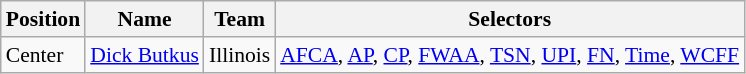<table class="wikitable" style="font-size: 90%">
<tr>
<th>Position</th>
<th>Name</th>
<th>Team</th>
<th>Selectors</th>
</tr>
<tr>
<td>Center</td>
<td><a href='#'>Dick Butkus</a></td>
<td>Illinois</td>
<td><a href='#'>AFCA</a>, <a href='#'>AP</a>, <a href='#'>CP</a>, <a href='#'>FWAA</a>, <a href='#'>TSN</a>, <a href='#'>UPI</a>, <a href='#'>FN</a>, <a href='#'>Time</a>, <a href='#'>WCFF</a></td>
</tr>
</table>
